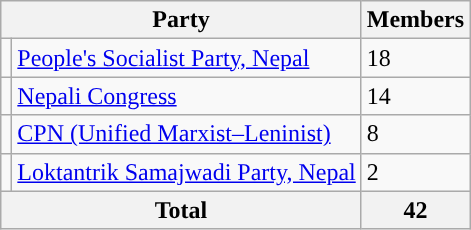<table class="wikitable">
<tr>
<th colspan="2">Party</th>
<th>Members</th>
</tr>
<tr>
<td style="background-color:"><br></td>
<td><a href='#'>People's Socialist Party, Nepal</a></td>
<td>18</td>
</tr>
<tr>
<td style="background-color:"><br></td>
<td><a href='#'>Nepali Congress</a></td>
<td>14</td>
</tr>
<tr>
<td style="background-color:"><br></td>
<td><a href='#'>CPN (Unified Marxist–Leninist)</a></td>
<td>8</td>
</tr>
<tr>
<td style="background-color:"><br></td>
<td><a href='#'>Loktantrik Samajwadi Party, Nepal</a></td>
<td>2</td>
</tr>
<tr>
<th colspan="2">Total</th>
<th>42</th>
</tr>
</table>
